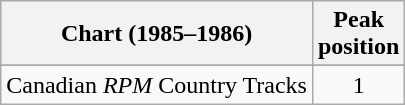<table class="wikitable sortable">
<tr>
<th align="left">Chart (1985–1986)</th>
<th align="center">Peak<br>position</th>
</tr>
<tr>
</tr>
<tr>
<td align="left">Canadian <em>RPM</em> Country Tracks</td>
<td align="center">1</td>
</tr>
</table>
